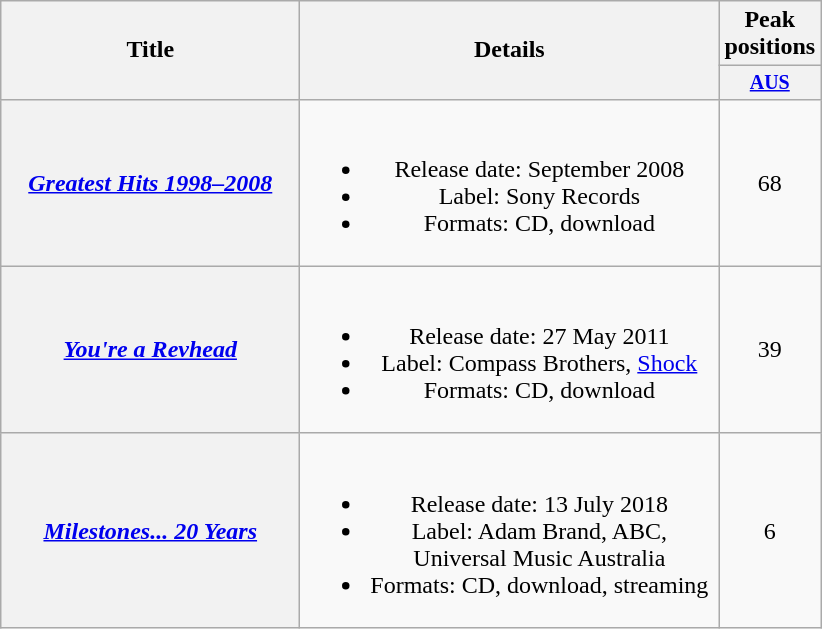<table class="wikitable plainrowheaders" style="text-align:center;">
<tr>
<th rowspan="2" style="width:12em;">Title</th>
<th rowspan="2" style="width:17em;">Details</th>
<th colspan="1">Peak positions</th>
</tr>
<tr style="font-size:smaller;">
<th width="50"><a href='#'>AUS</a><br></th>
</tr>
<tr>
<th scope="row"><em><a href='#'>Greatest Hits 1998–2008</a></em></th>
<td><br><ul><li>Release date: September 2008</li><li>Label: Sony Records</li><li>Formats: CD, download</li></ul></td>
<td>68</td>
</tr>
<tr>
<th scope="row"><em><a href='#'>You're a Revhead</a></em></th>
<td><br><ul><li>Release date: 27 May 2011</li><li>Label: Compass Brothers, <a href='#'>Shock</a></li><li>Formats: CD, download</li></ul></td>
<td>39</td>
</tr>
<tr>
<th scope="row"><em><a href='#'>Milestones... 20 Years</a></em></th>
<td><br><ul><li>Release date: 13 July 2018</li><li>Label: Adam Brand, ABC, Universal Music Australia</li><li>Formats: CD, download, streaming</li></ul></td>
<td>6</td>
</tr>
</table>
